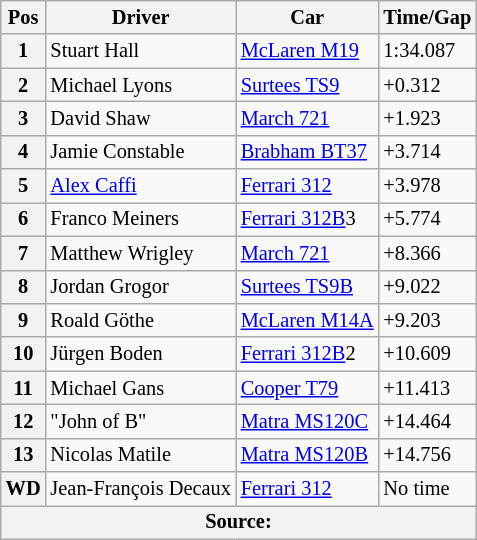<table class="wikitable" style="font-size: 85%;">
<tr>
<th>Pos</th>
<th>Driver</th>
<th>Car</th>
<th>Time/Gap</th>
</tr>
<tr>
<th>1</th>
<td> Stuart Hall</td>
<td><a href='#'>McLaren M19</a></td>
<td>1:34.087</td>
</tr>
<tr>
<th>2</th>
<td> Michael Lyons</td>
<td><a href='#'>Surtees TS9</a></td>
<td>+0.312</td>
</tr>
<tr>
<th>3</th>
<td> David Shaw</td>
<td><a href='#'>March 721</a></td>
<td>+1.923</td>
</tr>
<tr>
<th>4</th>
<td> Jamie Constable</td>
<td><a href='#'>Brabham BT37</a></td>
<td>+3.714</td>
</tr>
<tr>
<th>5</th>
<td> <a href='#'>Alex Caffi</a></td>
<td><a href='#'>Ferrari 312</a></td>
<td>+3.978</td>
</tr>
<tr>
<th>6</th>
<td> Franco Meiners</td>
<td><a href='#'>Ferrari 312B</a>3</td>
<td>+5.774</td>
</tr>
<tr>
<th>7</th>
<td> Matthew Wrigley</td>
<td><a href='#'>March 721</a></td>
<td>+8.366</td>
</tr>
<tr>
<th>8</th>
<td> Jordan Grogor</td>
<td><a href='#'>Surtees TS9B</a></td>
<td>+9.022</td>
</tr>
<tr>
<th>9</th>
<td> Roald Göthe</td>
<td><a href='#'>McLaren M14A</a></td>
<td>+9.203</td>
</tr>
<tr>
<th>10</th>
<td> Jürgen Boden</td>
<td><a href='#'>Ferrari 312B</a>2</td>
<td>+10.609</td>
</tr>
<tr>
<th>11</th>
<td> Michael Gans</td>
<td><a href='#'>Cooper T79</a></td>
<td>+11.413</td>
</tr>
<tr>
<th>12</th>
<td> "John of B"</td>
<td><a href='#'>Matra MS120C</a></td>
<td>+14.464</td>
</tr>
<tr>
<th>13</th>
<td> Nicolas Matile</td>
<td><a href='#'>Matra MS120B</a></td>
<td>+14.756</td>
</tr>
<tr>
<th>WD</th>
<td> Jean-François Decaux</td>
<td><a href='#'>Ferrari 312</a></td>
<td>No time</td>
</tr>
<tr>
<th colspan=4>Source:</th>
</tr>
</table>
